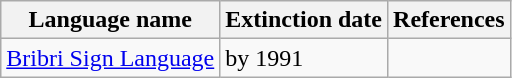<table class="wikitable sortable">
<tr>
<th>Language name</th>
<th>Extinction date</th>
<th>References</th>
</tr>
<tr>
<td><a href='#'>Bribri Sign Language</a></td>
<td>by 1991</td>
<td></td>
</tr>
</table>
